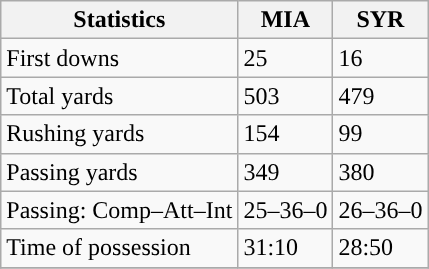<table class="wikitable" style="float: left;">
<tr>
<th>Statistics</th>
<th>MIA</th>
<th>SYR</th>
</tr>
<tr>
<td>First downs</td>
<td>25</td>
<td>16</td>
</tr>
<tr>
<td>Total yards</td>
<td>503</td>
<td>479</td>
</tr>
<tr>
<td>Rushing yards</td>
<td>154</td>
<td>99</td>
</tr>
<tr>
<td>Passing yards</td>
<td>349</td>
<td>380</td>
</tr>
<tr>
<td>Passing: Comp–Att–Int</td>
<td>25–36–0</td>
<td>26–36–0</td>
</tr>
<tr>
<td>Time of possession</td>
<td>31:10</td>
<td>28:50</td>
</tr>
<tr>
</tr>
</table>
